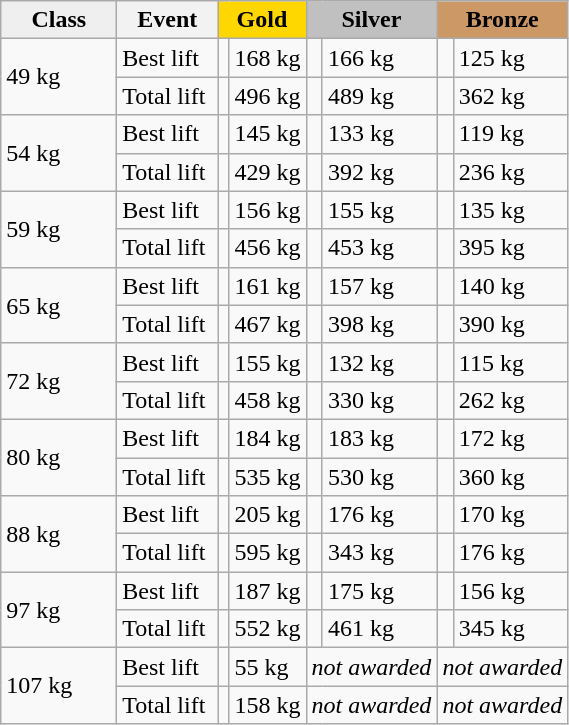<table class="wikitable">
<tr>
<th style="background: #efefef; width:70px">Class</th>
<th style="width:60px">Event</th>
<th scope="colgroup" colspan="2" style="background: gold;">Gold</th>
<th scope="colgroup" colspan="2" style="background: silver;">Silver</th>
<th scope="colgroup" colspan="2" style="background: #cc9966;">Bronze</th>
</tr>
<tr>
<td rowspan="2">49 kg</td>
<td>Best lift</td>
<td></td>
<td>168 kg</td>
<td></td>
<td>166 kg</td>
<td></td>
<td>125 kg</td>
</tr>
<tr>
<td>Total lift</td>
<td></td>
<td>496 kg</td>
<td></td>
<td>489 kg</td>
<td></td>
<td>362 kg</td>
</tr>
<tr>
<td rowspan="2">54 kg</td>
<td>Best lift</td>
<td></td>
<td>145 kg</td>
<td></td>
<td>133 kg</td>
<td></td>
<td>119 kg</td>
</tr>
<tr>
<td>Total lift</td>
<td></td>
<td>429 kg</td>
<td></td>
<td>392 kg</td>
<td></td>
<td>236 kg</td>
</tr>
<tr>
<td rowspan="2">59 kg</td>
<td>Best lift</td>
<td></td>
<td>156 kg</td>
<td></td>
<td>155 kg</td>
<td></td>
<td>135 kg</td>
</tr>
<tr>
<td>Total lift</td>
<td></td>
<td>456 kg</td>
<td></td>
<td>453 kg</td>
<td></td>
<td>395 kg</td>
</tr>
<tr>
<td rowspan="2">65 kg</td>
<td>Best lift</td>
<td></td>
<td>161 kg</td>
<td></td>
<td>157 kg</td>
<td></td>
<td>140 kg</td>
</tr>
<tr>
<td>Total lift</td>
<td></td>
<td>467 kg</td>
<td></td>
<td>398 kg</td>
<td></td>
<td>390 kg</td>
</tr>
<tr>
<td rowspan="2">72 kg</td>
<td>Best lift</td>
<td></td>
<td>155 kg</td>
<td></td>
<td>132 kg</td>
<td></td>
<td>115 kg</td>
</tr>
<tr>
<td>Total lift</td>
<td></td>
<td>458 kg</td>
<td></td>
<td>330 kg</td>
<td></td>
<td>262 kg</td>
</tr>
<tr>
<td rowspan="2">80 kg</td>
<td>Best lift</td>
<td></td>
<td>184 kg</td>
<td></td>
<td>183 kg</td>
<td></td>
<td>172 kg</td>
</tr>
<tr>
<td>Total lift</td>
<td></td>
<td>535 kg</td>
<td></td>
<td>530 kg</td>
<td></td>
<td>360 kg</td>
</tr>
<tr>
<td rowspan="2">88 kg</td>
<td>Best lift</td>
<td></td>
<td>205 kg</td>
<td></td>
<td>176 kg</td>
<td></td>
<td>170 kg</td>
</tr>
<tr>
<td>Total lift</td>
<td></td>
<td>595 kg</td>
<td></td>
<td>343 kg</td>
<td></td>
<td>176 kg</td>
</tr>
<tr>
<td rowspan="2">97 kg</td>
<td>Best lift</td>
<td></td>
<td>187 kg</td>
<td></td>
<td>175 kg</td>
<td></td>
<td>156 kg</td>
</tr>
<tr>
<td>Total lift</td>
<td></td>
<td>552 kg</td>
<td></td>
<td>461 kg</td>
<td></td>
<td>345 kg</td>
</tr>
<tr>
<td rowspan="2">107 kg</td>
<td>Best lift</td>
<td></td>
<td>55 kg</td>
<td colspan="2"><em>not awarded</em></td>
<td colspan="2"><em>not awarded</em></td>
</tr>
<tr>
<td>Total lift</td>
<td></td>
<td>158 kg</td>
<td colspan="2"><em>not awarded</em></td>
<td colspan="2"><em>not awarded</em></td>
</tr>
</table>
